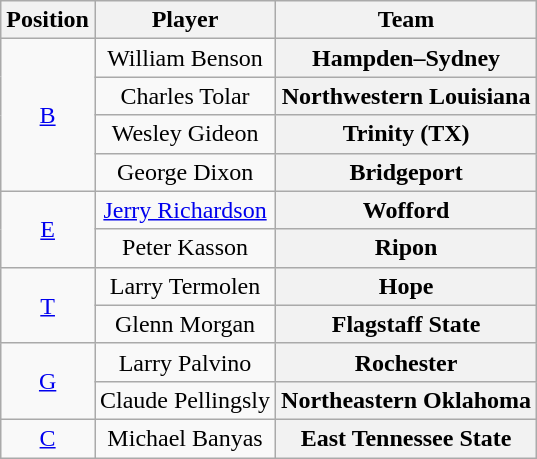<table class="wikitable">
<tr>
<th>Position</th>
<th>Player</th>
<th>Team</th>
</tr>
<tr style="text-align:center;">
<td rowspan="4"><a href='#'>B</a></td>
<td>William Benson</td>
<th Style = >Hampden–Sydney</th>
</tr>
<tr style="text-align:center;">
<td>Charles Tolar</td>
<th Style = >Northwestern Louisiana</th>
</tr>
<tr style="text-align:center;">
<td>Wesley Gideon</td>
<th Style = >Trinity (TX)</th>
</tr>
<tr style="text-align:center;">
<td>George Dixon</td>
<th Style = >Bridgeport</th>
</tr>
<tr style="text-align:center;">
<td rowspan="2"><a href='#'>E</a></td>
<td><a href='#'>Jerry Richardson</a></td>
<th Style = >Wofford</th>
</tr>
<tr style="text-align:center;">
<td>Peter Kasson</td>
<th Style = >Ripon</th>
</tr>
<tr style="text-align:center;">
<td rowspan="2"><a href='#'>T</a></td>
<td>Larry Termolen</td>
<th Style = >Hope</th>
</tr>
<tr style="text-align:center;">
<td>Glenn Morgan</td>
<th Style = >Flagstaff State</th>
</tr>
<tr style="text-align:center;">
<td rowspan="2"><a href='#'>G</a></td>
<td>Larry Palvino</td>
<th Style = >Rochester</th>
</tr>
<tr style="text-align:center;">
<td>Claude Pellingsly</td>
<th Style = >Northeastern Oklahoma</th>
</tr>
<tr style="text-align:center;">
<td><a href='#'>C</a></td>
<td>Michael Banyas</td>
<th Style = >East Tennessee State</th>
</tr>
</table>
